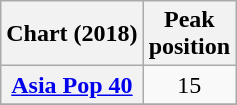<table class="wikitable plainrowheaders" style="text-align:center;">
<tr>
<th scope="col">Chart (2018)</th>
<th scope="col">Peak<br>position</th>
</tr>
<tr>
<th scope="row"><a href='#'>Asia Pop 40</a></th>
<td>15</td>
</tr>
<tr>
</tr>
</table>
